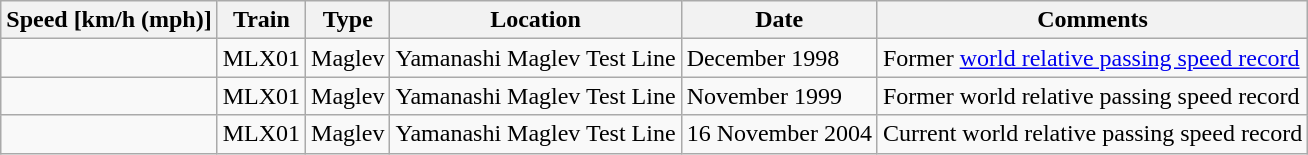<table class="wikitable">
<tr>
<th>Speed [km/h (mph)]</th>
<th>Train</th>
<th>Type</th>
<th>Location</th>
<th>Date</th>
<th>Comments</th>
</tr>
<tr>
<td></td>
<td>MLX01</td>
<td>Maglev</td>
<td>Yamanashi Maglev Test Line</td>
<td>December 1998</td>
<td>Former <a href='#'>world relative passing speed record</a></td>
</tr>
<tr>
<td></td>
<td>MLX01</td>
<td>Maglev</td>
<td>Yamanashi Maglev Test Line</td>
<td>November 1999</td>
<td>Former world relative passing speed record</td>
</tr>
<tr>
<td></td>
<td>MLX01</td>
<td>Maglev</td>
<td>Yamanashi Maglev Test Line</td>
<td>16 November 2004</td>
<td>Current world relative passing speed record</td>
</tr>
</table>
